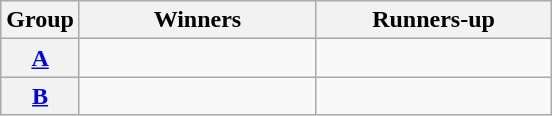<table class=wikitable>
<tr>
<th>Group</th>
<th width=150>Winners</th>
<th width=150>Runners-up</th>
</tr>
<tr>
<th><a href='#'>A</a></th>
<td></td>
<td></td>
</tr>
<tr>
<th><a href='#'>B</a></th>
<td></td>
<td></td>
</tr>
</table>
